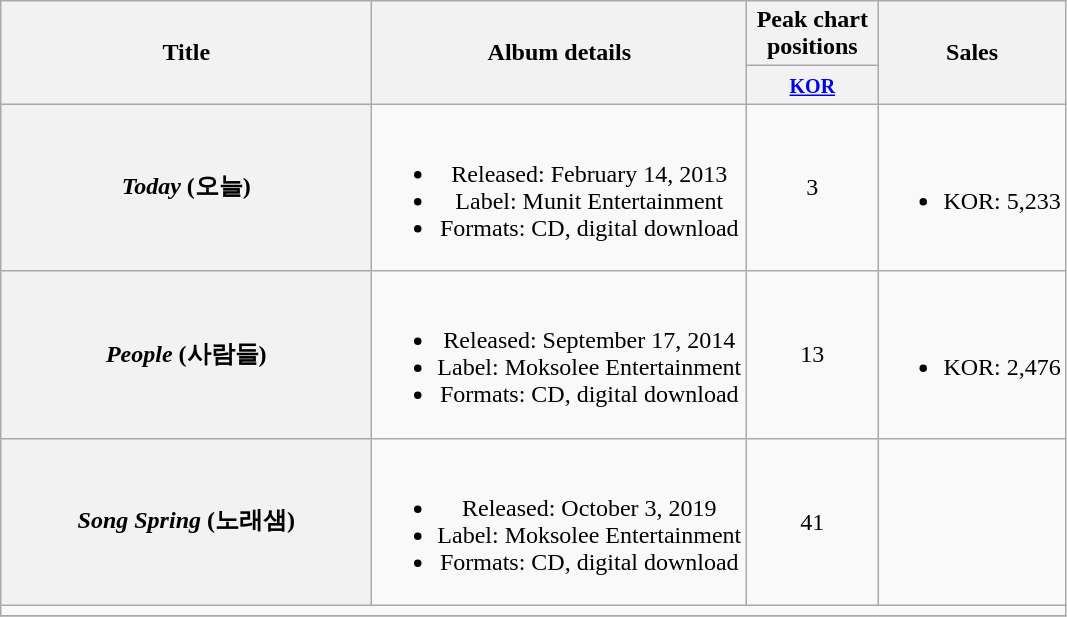<table class="wikitable plainrowheaders" style="text-align:center;">
<tr>
<th scope="col" rowspan="2" style="width:15em;">Title</th>
<th scope="col" rowspan="2">Album details</th>
<th scope="col" colspan="1" style="width:5em;">Peak chart positions</th>
<th scope="col" rowspan="2">Sales</th>
</tr>
<tr>
<th><small><a href='#'>KOR</a></small><br></th>
</tr>
<tr>
<th scope="row"><em>Today</em> (오늘)</th>
<td><br><ul><li>Released: February 14, 2013</li><li>Label: Munit Entertainment</li><li>Formats: CD, digital download</li></ul></td>
<td>3</td>
<td><br><ul><li>KOR: 5,233</li></ul></td>
</tr>
<tr>
<th scope="row"><em>People</em> (사람들)</th>
<td><br><ul><li>Released: September 17, 2014</li><li>Label: Moksolee Entertainment</li><li>Formats: CD, digital download</li></ul></td>
<td>13</td>
<td><br><ul><li>KOR: 2,476</li></ul></td>
</tr>
<tr>
<th scope="row"><em>Song Spring</em> (노래샘)</th>
<td><br><ul><li>Released: October 3, 2019</li><li>Label: Moksolee Entertainment</li><li>Formats: CD, digital download</li></ul></td>
<td>41</td>
<td></td>
</tr>
<tr>
<td colspan="4"></td>
</tr>
<tr>
</tr>
</table>
